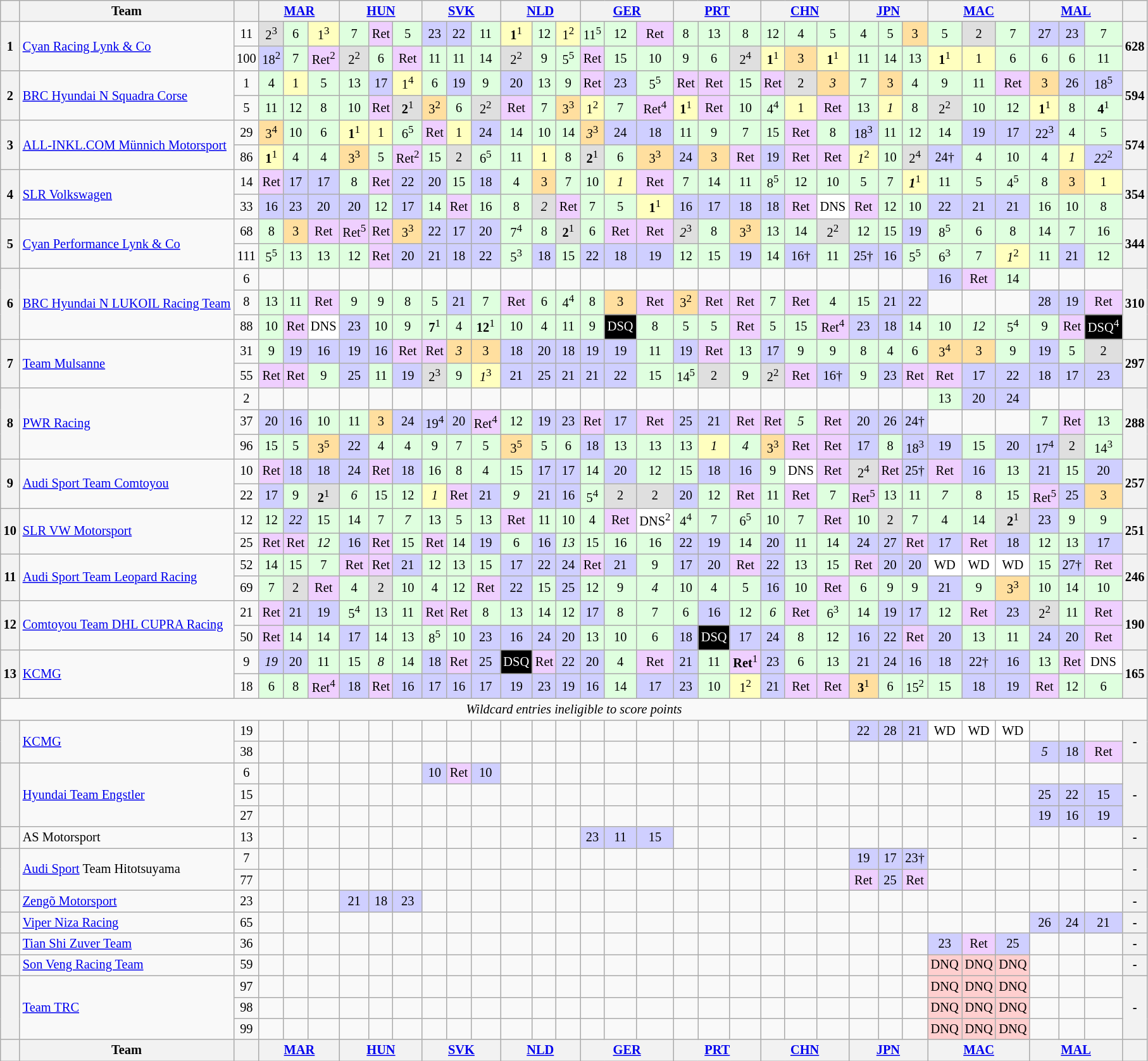<table class="wikitable" style="font-size:85%; text-align:center">
<tr>
<th></th>
<th>Team</th>
<th></th>
<th colspan=3><a href='#'>MAR</a><br></th>
<th colspan=3><a href='#'>HUN</a><br></th>
<th colspan=3><a href='#'>SVK</a><br></th>
<th colspan=3><a href='#'>NLD</a><br></th>
<th colspan=3><a href='#'>GER</a><br></th>
<th colspan=3><a href='#'>PRT</a><br></th>
<th colspan=3><a href='#'>CHN</a><br></th>
<th colspan=3><a href='#'>JPN</a><br></th>
<th colspan=3><a href='#'>MAC</a><br></th>
<th colspan=3><a href='#'>MAL</a><br></th>
<th></th>
</tr>
<tr>
<th rowspan=2>1</th>
<td rowspan=2 align=left> <a href='#'>Cyan Racing Lynk & Co</a></td>
<td>11</td>
<td style="background:#dfdfdf;">2<sup>3</sup></td>
<td style="background:#dfffdf;">6</td>
<td style="background:#ffffbf;">1<sup>3</sup></td>
<td style="background:#dfffdf;">7</td>
<td style="background:#efcfff;">Ret</td>
<td style="background:#dfffdf;">5</td>
<td style="background:#cfcfff;">23</td>
<td style="background:#cfcfff;">22</td>
<td style="background:#dfffdf;">11</td>
<td style="background:#ffffbf;"><strong>1</strong><sup>1</sup></td>
<td style="background:#dfffdf;">12</td>
<td style="background:#ffffbf;">1<sup>2</sup></td>
<td style="background:#dfffdf;">11<sup>5</sup></td>
<td style="background:#dfffdf;">12</td>
<td style="background:#efcfff;">Ret</td>
<td style="background:#dfffdf;">8</td>
<td style="background:#dfffdf;">13</td>
<td style="background:#dfffdf;">8</td>
<td style="background:#dfffdf;">12</td>
<td style="background:#dfffdf;">4</td>
<td style="background:#dfffdf;">5</td>
<td style="background:#dfffdf;">4</td>
<td style="background:#dfffdf;">5</td>
<td style="background:#ffdf9f;">3</td>
<td style="background:#dfffdf;">5</td>
<td style="background:#dfdfdf;">2</td>
<td style="background:#dfffdf;">7</td>
<td style="background:#cfcfff;">27</td>
<td style="background:#cfcfff;">23</td>
<td style="background:#dfffdf;">7</td>
<th rowspan=2>628</th>
</tr>
<tr>
<td>100</td>
<td style="background:#cfcfff;">18<sup>2</sup></td>
<td style="background:#dfffdf;">7</td>
<td style="background:#efcfff;">Ret<sup>2</sup></td>
<td style="background:#dfdfdf;">2<sup>2</sup></td>
<td style="background:#dfffdf;">6</td>
<td style="background:#efcfff;">Ret</td>
<td style="background:#dfffdf;">11</td>
<td style="background:#dfffdf;">11</td>
<td style="background:#dfffdf;">14</td>
<td style="background:#dfdfdf;">2<sup>2</sup></td>
<td style="background:#dfffdf;">9</td>
<td style="background:#dfffdf;">5<sup>5</sup></td>
<td style="background:#efcfff;">Ret</td>
<td style="background:#dfffdf;">15</td>
<td style="background:#dfffdf;">10</td>
<td style="background:#dfffdf;">9</td>
<td style="background:#dfffdf;">6</td>
<td style="background:#dfdfdf;">2<sup>4</sup></td>
<td style="background:#ffffbf;"><strong>1</strong><sup>1</sup></td>
<td style="background:#ffdf9f;">3</td>
<td style="background:#ffffbf;"><strong>1</strong><sup>1</sup></td>
<td style="background:#dfffdf;">11</td>
<td style="background:#dfffdf;">14</td>
<td style="background:#dfffdf;">13</td>
<td style="background:#ffffbf;"><strong>1</strong><sup>1</sup></td>
<td style="background:#ffffbf;">1</td>
<td style="background:#dfffdf;">6</td>
<td style="background:#dfffdf;">6</td>
<td style="background:#dfffdf;">6</td>
<td style="background:#dfffdf;">11</td>
</tr>
<tr>
<th rowspan=2>2</th>
<td rowspan=2 align=left> <a href='#'>BRC Hyundai N Squadra Corse</a></td>
<td>1</td>
<td style="background:#dfffdf;">4</td>
<td style="background:#ffffbf;">1</td>
<td style="background:#dfffdf;">5</td>
<td style="background:#dfffdf;">13</td>
<td style="background:#cfcfff;">17</td>
<td style="background:#ffffbf;">1<sup>4</sup></td>
<td style="background:#dfffdf;">6</td>
<td style="background:#cfcfff;">19</td>
<td style="background:#dfffdf;">9</td>
<td style="background:#cfcfff;">20</td>
<td style="background:#dfffdf;">13</td>
<td style="background:#dfffdf;">9</td>
<td style="background:#efcfff;">Ret</td>
<td style="background:#cfcfff;">23</td>
<td style="background:#dfffdf;">5<sup>5</sup></td>
<td style="background:#efcfff;">Ret</td>
<td style="background:#efcfff;">Ret</td>
<td style="background:#dfffdf;">15</td>
<td style="background:#efcfff;">Ret</td>
<td style="background:#dfdfdf;">2</td>
<td style="background:#ffdf9f;"><em>3</em></td>
<td style="background:#dfffdf;">7</td>
<td style="background:#ffdf9f;">3</td>
<td style="background:#dfffdf;">4</td>
<td style="background:#dfffdf;">9</td>
<td style="background:#dfffdf;">11</td>
<td style="background:#efcfff;">Ret</td>
<td style="background:#ffdf9f;">3</td>
<td style="background:#cfcfff;">26</td>
<td style="background:#cfcfff;">18<sup>5</sup></td>
<th rowspan=2>594</th>
</tr>
<tr>
<td>5</td>
<td style="background:#dfffdf;">11</td>
<td style="background:#dfffdf;">12</td>
<td style="background:#dfffdf;">8</td>
<td style="background:#dfffdf;">10</td>
<td style="background:#efcfff;">Ret</td>
<td style="background:#dfdfdf;"><strong>2</strong><sup>1</sup></td>
<td style="background:#ffdf9f;">3<sup>2</sup></td>
<td style="background:#dfffdf;">6</td>
<td style="background:#dfdfdf;">2<sup>2</sup></td>
<td style="background:#efcfff;">Ret</td>
<td style="background:#dfffdf;">7</td>
<td style="background:#ffdf9f;">3<sup>3</sup></td>
<td style="background:#ffffbf;">1<sup>2</sup></td>
<td style="background:#dfffdf;">7</td>
<td style="background:#efcfff;">Ret<sup>4</sup></td>
<td style="background:#ffffbf;"><strong>1</strong><sup>1</sup></td>
<td style="background:#efcfff;">Ret</td>
<td style="background:#dfffdf;">10</td>
<td style="background:#dfffdf;">4<sup>4</sup></td>
<td style="background:#ffffbf;">1</td>
<td style="background:#efcfff;">Ret</td>
<td style="background:#dfffdf;">13</td>
<td style="background:#ffffbf;"><em>1</em></td>
<td style="background:#dfffdf;">8</td>
<td style="background:#dfdfdf;">2<sup>2</sup></td>
<td style="background:#dfffdf;">10</td>
<td style="background:#dfffdf;">12</td>
<td style="background:#ffffbf;"><strong>1</strong><sup>1</sup></td>
<td style="background:#dfffdf;">8</td>
<td style="background:#dfffdf;"><strong>4</strong><sup>1</sup></td>
</tr>
<tr>
<th rowspan=2>3</th>
<td rowspan=2 align=left> <a href='#'>ALL-INKL.COM Münnich Motorsport</a></td>
<td>29</td>
<td style="background:#ffdf9f;">3<sup>4</sup></td>
<td style="background:#dfffdf;">10</td>
<td style="background:#dfffdf;">6</td>
<td style="background:#ffffbf;"><strong>1</strong><sup>1</sup></td>
<td style="background:#ffffbf;">1</td>
<td style="background:#dfffdf;">6<sup>5</sup></td>
<td style="background:#efcfff;">Ret</td>
<td style="background:#ffffbf;">1</td>
<td style="background:#cfcfff;">24</td>
<td style="background:#dfffdf;">14</td>
<td style="background:#dfffdf;">10</td>
<td style="background:#dfffdf;">14</td>
<td style="background:#ffdf9f;"><em>3</em><sup>3</sup></td>
<td style="background:#cfcfff;">24</td>
<td style="background:#cfcfff;">18</td>
<td style="background:#dfffdf;">11</td>
<td style="background:#dfffdf;">9</td>
<td style="background:#dfffdf;">7</td>
<td style="background:#dfffdf;">15</td>
<td style="background:#efcfff;">Ret</td>
<td style="background:#dfffdf;">8</td>
<td style="background:#cfcfff;">18<sup>3</sup></td>
<td style="background:#dfffdf;">11</td>
<td style="background:#dfffdf;">12</td>
<td style="background:#dfffdf;">14</td>
<td style="background:#cfcfff;">19</td>
<td style="background:#cfcfff;">17</td>
<td style="background:#cfcfff;">22<sup>3</sup></td>
<td style="background:#dfffdf;">4</td>
<td style="background:#dfffdf;">5</td>
<th rowspan=2>574</th>
</tr>
<tr>
<td>86</td>
<td style="background:#ffffbf;"><strong>1</strong><sup>1</sup></td>
<td style="background:#dfffdf;">4</td>
<td style="background:#dfffdf;">4</td>
<td style="background:#ffdf9f;">3<sup>3</sup></td>
<td style="background:#dfffdf;">5</td>
<td style="background:#efcfff;">Ret<sup>2</sup></td>
<td style="background:#dfffdf;">15</td>
<td style="background:#dfdfdf;">2</td>
<td style="background:#dfffdf;">6<sup>5</sup></td>
<td style="background:#dfffdf;">11</td>
<td style="background:#ffffbf;">1</td>
<td style="background:#dfffdf;">8</td>
<td style="background:#dfdfdf;"><strong>2</strong><sup>1</sup></td>
<td style="background:#dfffdf;">6</td>
<td style="background:#ffdf9f;">3<sup>3</sup></td>
<td style="background:#cfcfff;">24</td>
<td style="background:#ffdf9f;">3</td>
<td style="background:#efcfff;">Ret</td>
<td style="background:#cfcfff;">19</td>
<td style="background:#efcfff;">Ret</td>
<td style="background:#efcfff;">Ret</td>
<td style="background:#ffffbf;"><em>1</em><sup>2</sup></td>
<td style="background:#dfffdf;">10</td>
<td style="background:#dfdfdf;">2<sup>4</sup></td>
<td style="background:#cfcfff;">24†</td>
<td style="background:#dfffdf;">4</td>
<td style="background:#dfffdf;">10</td>
<td style="background:#dfffdf;">4</td>
<td style="background:#ffffbf;"><em>1</em></td>
<td style="background:#cfcfff;"><em>22</em><sup>2</sup></td>
</tr>
<tr>
<th rowspan=2>4</th>
<td rowspan=2 align=left> <a href='#'>SLR Volkswagen</a></td>
<td>14</td>
<td style="background:#efcfff;">Ret</td>
<td style="background:#cfcfff;">17</td>
<td style="background:#cfcfff;">17</td>
<td style="background:#dfffdf;">8</td>
<td style="background:#efcfff;">Ret</td>
<td style="background:#cfcfff;">22</td>
<td style="background:#cfcfff;">20</td>
<td style="background:#dfffdf;">15</td>
<td style="background:#cfcfff;">18</td>
<td style="background:#dfffdf;">4</td>
<td style="background:#ffdf9f;">3</td>
<td style="background:#dfffdf;">7</td>
<td style="background:#dfffdf;">10</td>
<td style="background:#ffffbf;"><em>1</em></td>
<td style="background:#efcfff;">Ret</td>
<td style="background:#dfffdf;">7</td>
<td style="background:#dfffdf;">14</td>
<td style="background:#dfffdf;">11</td>
<td style="background:#dfffdf;">8<sup>5</sup></td>
<td style="background:#dfffdf;">12</td>
<td style="background:#dfffdf;">10</td>
<td style="background:#dfffdf;">5</td>
<td style="background:#dfffdf;">7</td>
<td style="background:#ffffbf;"><strong><em>1</em></strong><sup>1</sup></td>
<td style="background:#dfffdf;">11</td>
<td style="background:#dfffdf;">5</td>
<td style="background:#dfffdf;">4<sup>5</sup></td>
<td style="background:#dfffdf;">8</td>
<td style="background:#ffdf9f;">3</td>
<td style="background:#ffffbf;">1</td>
<th rowspan=2>354</th>
</tr>
<tr>
<td>33</td>
<td style="background:#cfcfff;">16</td>
<td style="background:#cfcfff;">23</td>
<td style="background:#cfcfff;">20</td>
<td style="background:#cfcfff;">20</td>
<td style="background:#dfffdf;">12</td>
<td style="background:#cfcfff;">17</td>
<td style="background:#dfffdf;">14</td>
<td style="background:#efcfff;">Ret</td>
<td style="background:#dfffdf;">16</td>
<td style="background:#dfffdf;">8</td>
<td style="background:#dfdfdf;"><em>2</em></td>
<td style="background:#efcfff;">Ret</td>
<td style="background:#dfffdf;">7</td>
<td style="background:#dfffdf;">5</td>
<td style="background:#ffffbf;"><strong>1</strong><sup>1</sup></td>
<td style="background:#cfcfff;">16</td>
<td style="background:#cfcfff;">17</td>
<td style="background:#cfcfff;">18</td>
<td style="background:#cfcfff;">18</td>
<td style="background:#efcfff;">Ret</td>
<td style="background:#ffffff;">DNS</td>
<td style="background:#efcfff;">Ret</td>
<td style="background:#dfffdf;">12</td>
<td style="background:#dfffdf;">10</td>
<td style="background:#cfcfff;">22</td>
<td style="background:#cfcfff;">21</td>
<td style="background:#cfcfff;">21</td>
<td style="background:#dfffdf;">16</td>
<td style="background:#dfffdf;">10</td>
<td style="background:#dfffdf;">8</td>
</tr>
<tr>
<th rowspan=2>5</th>
<td rowspan=2 align=left> <a href='#'>Cyan Performance Lynk & Co</a></td>
<td>68</td>
<td style="background:#dfffdf;">8</td>
<td style="background:#ffdf9f;">3</td>
<td style="background:#efcfff;">Ret</td>
<td style="background:#efcfff;">Ret<sup>5</sup></td>
<td style="background:#efcfff;">Ret</td>
<td style="background:#ffdf9f;">3<sup>3</sup></td>
<td style="background:#cfcfff;">22</td>
<td style="background:#cfcfff;">17</td>
<td style="background:#cfcfff;">20</td>
<td style="background:#dfffdf;">7<sup>4</sup></td>
<td style="background:#dfffdf;">8</td>
<td style="background:#dfdfdf;"><strong>2</strong><sup>1</sup></td>
<td style="background:#dfffdf;">6</td>
<td style="background:#efcfff;">Ret</td>
<td style="background:#efcfff;">Ret</td>
<td style="background:#dfdfdf;"><em>2</em><sup>3</sup></td>
<td style="background:#dfffdf;">8</td>
<td style="background:#ffdf9f;">3<sup>3</sup></td>
<td style="background:#dfffdf;">13</td>
<td style="background:#dfffdf;">14</td>
<td style="background:#dfdfdf;">2<sup>2</sup></td>
<td style="background:#dfffdf;">12</td>
<td style="background:#dfffdf;">15</td>
<td style="background:#cfcfff;">19</td>
<td style="background:#dfffdf;">8<sup>5</sup></td>
<td style="background:#dfffdf;">6</td>
<td style="background:#dfffdf;">8</td>
<td style="background:#dfffdf;">14</td>
<td style="background:#dfffdf;">7</td>
<td style="background:#dfffdf;">16</td>
<th rowspan=2>344</th>
</tr>
<tr>
<td>111</td>
<td style="background:#dfffdf;">5<sup>5</sup></td>
<td style="background:#dfffdf;">13</td>
<td style="background:#dfffdf;">13</td>
<td style="background:#dfffdf;">12</td>
<td style="background:#efcfff;">Ret</td>
<td style="background:#cfcfff;">20</td>
<td style="background:#cfcfff;">21</td>
<td style="background:#cfcfff;">18</td>
<td style="background:#cfcfff;">22</td>
<td style="background:#dfffdf;">5<sup>3</sup></td>
<td style="background:#cfcfff;">18</td>
<td style="background:#dfffdf;">15</td>
<td style="background:#cfcfff;">22</td>
<td style="background:#cfcfff;">18</td>
<td style="background:#cfcfff;">19</td>
<td style="background:#dfffdf;">12</td>
<td style="background:#dfffdf;">15</td>
<td style="background:#cfcfff;">19</td>
<td style="background:#dfffdf;">14</td>
<td style="background:#cfcfff;">16†</td>
<td style="background:#dfffdf;">11</td>
<td style="background:#cfcfff;">25†</td>
<td style="background:#cfcfff;">16</td>
<td style="background:#dfffdf;">5<sup>5</sup></td>
<td style="background:#dfffdf;">6<sup>3</sup></td>
<td style="background:#dfffdf;">7</td>
<td style="background:#ffffbf;"><em>1</em><sup>2</sup></td>
<td style="background:#dfffdf;">11</td>
<td style="background:#cfcfff;">21</td>
<td style="background:#dfffdf;">12</td>
</tr>
<tr>
<th rowspan=3>6</th>
<td rowspan=3 align=left nowrap> <a href='#'>BRC Hyundai N LUKOIL Racing Team</a></td>
<td>6</td>
<td></td>
<td></td>
<td></td>
<td></td>
<td></td>
<td></td>
<td></td>
<td></td>
<td></td>
<td></td>
<td></td>
<td></td>
<td></td>
<td></td>
<td></td>
<td></td>
<td></td>
<td></td>
<td></td>
<td></td>
<td></td>
<td></td>
<td></td>
<td></td>
<td style="background:#cfcfff;">16</td>
<td style="background:#efcfff;">Ret</td>
<td style="background:#dfffdf;">14</td>
<td></td>
<td></td>
<td></td>
<th rowspan=3>310</th>
</tr>
<tr>
<td>8</td>
<td style="background:#dfffdf;">13</td>
<td style="background:#dfffdf;">11</td>
<td style="background:#efcfff;">Ret</td>
<td style="background:#dfffdf;">9</td>
<td style="background:#dfffdf;">9</td>
<td style="background:#dfffdf;">8</td>
<td style="background:#dfffdf;">5</td>
<td style="background:#cfcfff;">21</td>
<td style="background:#dfffdf;">7</td>
<td style="background:#efcfff;">Ret</td>
<td style="background:#dfffdf;">6</td>
<td style="background:#dfffdf;">4<sup>4</sup></td>
<td style="background:#dfffdf;">8</td>
<td style="background:#ffdf9f;">3</td>
<td style="background:#efcfff;">Ret</td>
<td style="background:#ffdf9f;">3<sup>2</sup></td>
<td style="background:#efcfff;">Ret</td>
<td style="background:#efcfff;">Ret</td>
<td style="background:#dfffdf;">7</td>
<td style="background:#efcfff;">Ret</td>
<td style="background:#dfffdf;">4</td>
<td style="background:#dfffdf;">15</td>
<td style="background:#cfcfff;">21</td>
<td style="background:#cfcfff;">22</td>
<td></td>
<td></td>
<td></td>
<td style="background:#cfcfff;">28</td>
<td style="background:#cfcfff;">19</td>
<td style="background:#efcfff;">Ret</td>
</tr>
<tr>
<td>88</td>
<td style="background:#dfffdf;">10</td>
<td style="background:#efcfff;">Ret</td>
<td style="background:#ffffff;">DNS</td>
<td style="background:#cfcfff;">23</td>
<td style="background:#dfffdf;">10</td>
<td style="background:#dfffdf;">9</td>
<td style="background:#dfffdf;"><strong>7</strong><sup>1</sup></td>
<td style="background:#dfffdf;">4</td>
<td style="background:#dfffdf;"><strong>12</strong><sup>1</sup></td>
<td style="background:#dfffdf;">10</td>
<td style="background:#dfffdf;">4</td>
<td style="background:#dfffdf;">11</td>
<td style="background:#dfffdf;">9</td>
<td style="background:#000000; color:#ffffff;">DSQ</td>
<td style="background:#dfffdf;">8</td>
<td style="background:#dfffdf;">5</td>
<td style="background:#dfffdf;">5</td>
<td style="background:#efcfff;">Ret</td>
<td style="background:#dfffdf;">5</td>
<td style="background:#dfffdf;">15</td>
<td style="background:#efcfff;">Ret<sup>4</sup></td>
<td style="background:#cfcfff;">23</td>
<td style="background:#cfcfff;">18</td>
<td style="background:#dfffdf;">14</td>
<td style="background:#dfffdf;">10</td>
<td style="background:#dfffdf;"><em>12</em></td>
<td style="background:#dfffdf;">5<sup>4</sup></td>
<td style="background:#dfffdf;">9</td>
<td style="background:#efcfff;">Ret</td>
<td style="background:#000000; color:#ffffff;">DSQ<sup>4</sup></td>
</tr>
<tr>
<th rowspan=2>7</th>
<td rowspan=2 align=left> <a href='#'>Team Mulsanne</a></td>
<td>31</td>
<td style="background:#dfffdf;">9</td>
<td style="background:#cfcfff;">19</td>
<td style="background:#cfcfff;">16</td>
<td style="background:#cfcfff;">19</td>
<td style="background:#cfcfff;">16</td>
<td style="background:#efcfff;">Ret</td>
<td style="background:#efcfff;">Ret</td>
<td style="background:#ffdf9f;"><em>3</em></td>
<td style="background:#ffdf9f;">3</td>
<td style="background:#cfcfff;">18</td>
<td style="background:#cfcfff;">20</td>
<td style="background:#cfcfff;">18</td>
<td style="background:#cfcfff;">19</td>
<td style="background:#cfcfff;">19</td>
<td style="background:#dfffdf;">11</td>
<td style="background:#cfcfff;">19</td>
<td style="background:#efcfff;">Ret</td>
<td style="background:#dfffdf;">13</td>
<td style="background:#cfcfff;">17</td>
<td style="background:#dfffdf;">9</td>
<td style="background:#dfffdf;">9</td>
<td style="background:#dfffdf;">8</td>
<td style="background:#dfffdf;">4</td>
<td style="background:#dfffdf;">6</td>
<td style="background:#ffdf9f;">3<sup>4</sup></td>
<td style="background:#ffdf9f;">3</td>
<td style="background:#dfffdf;">9</td>
<td style="background:#cfcfff;">19</td>
<td style="background:#dfffdf;">5</td>
<td style="background:#dfdfdf;">2</td>
<th rowspan=2>297</th>
</tr>
<tr>
<td>55</td>
<td style="background:#efcfff;">Ret</td>
<td style="background:#efcfff;">Ret</td>
<td style="background:#dfffdf;">9</td>
<td style="background:#cfcfff;">25</td>
<td style="background:#dfffdf;">11</td>
<td style="background:#cfcfff;">19</td>
<td style="background:#dfdfdf;">2<sup>3</sup></td>
<td style="background:#dfffdf;">9</td>
<td style="background:#ffffbf;"><em>1</em><sup>3</sup></td>
<td style="background:#cfcfff;">21</td>
<td style="background:#cfcfff;">25</td>
<td style="background:#cfcfff;">21</td>
<td style="background:#cfcfff;">21</td>
<td style="background:#cfcfff;">22</td>
<td style="background:#dfffdf;">15</td>
<td style="background:#dfffdf;">14<sup>5</sup></td>
<td style="background:#dfdfdf;">2</td>
<td style="background:#dfffdf;">9</td>
<td style="background:#dfdfdf;">2<sup>2</sup></td>
<td style="background:#efcfff;">Ret</td>
<td style="background:#cfcfff;">16†</td>
<td style="background:#dfffdf;">9</td>
<td style="background:#cfcfff;">23</td>
<td style="background:#efcfff;">Ret</td>
<td style="background:#efcfff;">Ret</td>
<td style="background:#cfcfff;">17</td>
<td style="background:#cfcfff;">22</td>
<td style="background:#cfcfff;">18</td>
<td style="background:#cfcfff;">17</td>
<td style="background:#cfcfff;">23</td>
</tr>
<tr>
<th rowspan=3>8</th>
<td rowspan=3 align=left> <a href='#'>PWR Racing</a></td>
<td>2</td>
<td></td>
<td></td>
<td></td>
<td></td>
<td></td>
<td></td>
<td></td>
<td></td>
<td></td>
<td></td>
<td></td>
<td></td>
<td></td>
<td></td>
<td></td>
<td></td>
<td></td>
<td></td>
<td></td>
<td></td>
<td></td>
<td></td>
<td></td>
<td></td>
<td style="background:#dfffdf;">13</td>
<td style="background:#cfcfff;">20</td>
<td style="background:#cfcfff;">24</td>
<td></td>
<td></td>
<td></td>
<th rowspan=3>288</th>
</tr>
<tr>
<td>37</td>
<td style="background:#cfcfff;">20</td>
<td style="background:#cfcfff;">16</td>
<td style="background:#dfffdf;">10</td>
<td style="background:#dfffdf;">11</td>
<td style="background:#ffdf9f;">3</td>
<td style="background:#cfcfff;">24</td>
<td style="background:#cfcfff;">19<sup>4</sup></td>
<td style="background:#cfcfff;">20</td>
<td style="background:#efcfff;">Ret<sup>4</sup></td>
<td style="background:#dfffdf;">12</td>
<td style="background:#cfcfff;">19</td>
<td style="background:#cfcfff;">23</td>
<td style="background:#efcfff;">Ret</td>
<td style="background:#cfcfff;">17</td>
<td style="background:#efcfff;">Ret</td>
<td style="background:#cfcfff;">25</td>
<td style="background:#cfcfff;">21</td>
<td style="background:#efcfff;">Ret</td>
<td style="background:#efcfff;">Ret</td>
<td style="background:#dfffdf;"><em>5</em></td>
<td style="background:#efcfff;">Ret</td>
<td style="background:#cfcfff;">20</td>
<td style="background:#cfcfff;">26</td>
<td style="background:#cfcfff;">24†</td>
<td></td>
<td></td>
<td></td>
<td style="background:#dfffdf;">7</td>
<td style="background:#efcfff;">Ret</td>
<td style="background:#dfffdf;">13</td>
</tr>
<tr>
<td>96</td>
<td style="background:#dfffdf;">15</td>
<td style="background:#dfffdf;">5</td>
<td style="background:#ffdf9f;">3<sup>5</sup></td>
<td style="background:#cfcfff;">22</td>
<td style="background:#dfffdf;">4</td>
<td style="background:#dfffdf;">4</td>
<td style="background:#dfffdf;">9</td>
<td style="background:#dfffdf;">7</td>
<td style="background:#dfffdf;">5</td>
<td style="background:#ffdf9f;">3<sup>5</sup></td>
<td style="background:#dfffdf;">5</td>
<td style="background:#dfffdf;">6</td>
<td style="background:#cfcfff;">18</td>
<td style="background:#dfffdf;">13</td>
<td style="background:#dfffdf;">13</td>
<td style="background:#dfffdf;">13</td>
<td style="background:#ffffbf;"><em>1</em></td>
<td style="background:#dfffdf;"><em>4</em></td>
<td style="background:#ffdf9f;">3<sup>3</sup></td>
<td style="background:#efcfff;">Ret</td>
<td style="background:#efcfff;">Ret</td>
<td style="background:#cfcfff;">17</td>
<td style="background:#dfffdf;">8</td>
<td style="background:#cfcfff;">18<sup>3</sup></td>
<td style="background:#cfcfff;">19</td>
<td style="background:#dfffdf;">15</td>
<td style="background:#cfcfff;">20</td>
<td style="background:#cfcfff;">17<sup>4</sup></td>
<td style="background:#dfdfdf;">2</td>
<td style="background:#dfffdf;">14<sup>3</sup></td>
</tr>
<tr>
<th rowspan=2>9</th>
<td rowspan=2 align=left> <a href='#'>Audi Sport Team Comtoyou</a></td>
<td>10</td>
<td style="background:#efcfff;">Ret</td>
<td style="background:#cfcfff;">18</td>
<td style="background:#cfcfff;">18</td>
<td style="background:#cfcfff;">24</td>
<td style="background:#efcfff;">Ret</td>
<td style="background:#cfcfff;">18</td>
<td style="background:#dfffdf;">16</td>
<td style="background:#dfffdf;">8</td>
<td style="background:#dfffdf;">4</td>
<td style="background:#dfffdf;">15</td>
<td style="background:#cfcfff;">17</td>
<td style="background:#cfcfff;">17</td>
<td style="background:#dfffdf;">14</td>
<td style="background:#cfcfff;">20</td>
<td style="background:#dfffdf;">12</td>
<td style="background:#dfffdf;">15</td>
<td style="background:#cfcfff;">18</td>
<td style="background:#cfcfff;">16</td>
<td style="background:#dfffdf;">9</td>
<td style="background:#ffffff;">DNS</td>
<td style="background:#efcfff;">Ret</td>
<td style="background:#dfdfdf;">2<sup>4</sup></td>
<td style="background:#efcfff;">Ret</td>
<td style="background:#cfcfff;">25†</td>
<td style="background:#efcfff;">Ret</td>
<td style="background:#cfcfff;">16</td>
<td style="background:#dfffdf;">13</td>
<td style="background:#cfcfff;">21</td>
<td style="background:#dfffdf;">15</td>
<td style="background:#cfcfff;">20</td>
<th rowspan=2>257</th>
</tr>
<tr>
<td>22</td>
<td style="background:#cfcfff;">17</td>
<td style="background:#dfffdf;">9</td>
<td style="background:#dfdfdf;"><strong>2</strong><sup>1</sup></td>
<td style="background:#dfffdf;"><em>6</em></td>
<td style="background:#dfffdf;">15</td>
<td style="background:#dfffdf;">12</td>
<td style="background:#ffffbf;"><em>1</em></td>
<td style="background:#efcfff;">Ret</td>
<td style="background:#cfcfff;">21</td>
<td style="background:#dfffdf;"><em>9</em></td>
<td style="background:#cfcfff;">21</td>
<td style="background:#cfcfff;">16</td>
<td style="background:#dfffdf;">5<sup>4</sup></td>
<td style="background:#dfdfdf;">2</td>
<td style="background:#dfdfdf;">2</td>
<td style="background:#cfcfff;">20</td>
<td style="background:#dfffdf;">12</td>
<td style="background:#efcfff;">Ret</td>
<td style="background:#dfffdf;">11</td>
<td style="background:#efcfff;">Ret</td>
<td style="background:#dfffdf;">7</td>
<td style="background:#efcfff;">Ret<sup>5</sup></td>
<td style="background:#dfffdf;">13</td>
<td style="background:#dfffdf;">11</td>
<td style="background:#dfffdf;"><em>7</em></td>
<td style="background:#dfffdf;">8</td>
<td style="background:#dfffdf;">15</td>
<td style="background:#efcfff;">Ret<sup>5</sup></td>
<td style="background:#cfcfff;">25</td>
<td style="background:#ffdf9f;">3</td>
</tr>
<tr>
<th rowspan=2>10</th>
<td rowspan=2 align=left> <a href='#'>SLR VW Motorsport</a></td>
<td>12</td>
<td style="background:#dfffdf;">12</td>
<td style="background:#cfcfff;"><em>22</em></td>
<td style="background:#dfffdf;">15</td>
<td style="background:#dfffdf;">14</td>
<td style="background:#dfffdf;">7</td>
<td style="background:#dfffdf;"><em>7</em></td>
<td style="background:#dfffdf;">13</td>
<td style="background:#dfffdf;">5</td>
<td style="background:#dfffdf;">13</td>
<td style="background:#efcfff;">Ret</td>
<td style="background:#dfffdf;">11</td>
<td style="background:#dfffdf;">10</td>
<td style="background:#dfffdf;">4</td>
<td style="background:#efcfff;">Ret</td>
<td style="background:#ffffff;">DNS<sup>2</sup></td>
<td style="background:#dfffdf;">4<sup>4</sup></td>
<td style="background:#dfffdf;">7</td>
<td style="background:#dfffdf;">6<sup>5</sup></td>
<td style="background:#dfffdf;">10</td>
<td style="background:#dfffdf;">7</td>
<td style="background:#efcfff;">Ret</td>
<td style="background:#dfffdf;">10</td>
<td style="background:#dfdfdf;">2</td>
<td style="background:#dfffdf;">7</td>
<td style="background:#dfffdf;">4</td>
<td style="background:#dfffdf;">14</td>
<td style="background:#dfdfdf;"><strong>2</strong><sup>1</sup></td>
<td style="background:#cfcfff;">23</td>
<td style="background:#dfffdf;">9</td>
<td style="background:#dfffdf;">9</td>
<th rowspan=2>251</th>
</tr>
<tr>
<td>25</td>
<td style="background:#efcfff;">Ret</td>
<td style="background:#efcfff;">Ret</td>
<td style="background:#dfffdf;"><em>12</em></td>
<td style="background:#cfcfff;">16</td>
<td style="background:#efcfff;">Ret</td>
<td style="background:#dfffdf;">15</td>
<td style="background:#efcfff;">Ret</td>
<td style="background:#dfffdf;">14</td>
<td style="background:#cfcfff;">19</td>
<td style="background:#dfffdf;">6</td>
<td style="background:#cfcfff;">16</td>
<td style="background:#dfffdf;"><em>13</em></td>
<td style="background:#dfffdf;">15</td>
<td style="background:#dfffdf;">16</td>
<td style="background:#dfffdf;">16</td>
<td style="background:#cfcfff;">22</td>
<td style="background:#cfcfff;">19</td>
<td style="background:#dfffdf;">14</td>
<td style="background:#cfcfff;">20</td>
<td style="background:#dfffdf;">11</td>
<td style="background:#dfffdf;">14</td>
<td style="background:#cfcfff;">24</td>
<td style="background:#cfcfff;">27</td>
<td style="background:#efcfff;">Ret</td>
<td style="background:#cfcfff;">17</td>
<td style="background:#efcfff;">Ret</td>
<td style="background:#cfcfff;">18</td>
<td style="background:#dfffdf;">12</td>
<td style="background:#dfffdf;">13</td>
<td style="background:#cfcfff;">17</td>
</tr>
<tr>
<th rowspan=2>11</th>
<td rowspan=2 align=left> <a href='#'>Audi Sport Team Leopard Racing</a></td>
<td>52</td>
<td style="background:#dfffdf;">14</td>
<td style="background:#dfffdf;">15</td>
<td style="background:#dfffdf;">7</td>
<td style="background:#efcfff;">Ret</td>
<td style="background:#efcfff;">Ret</td>
<td style="background:#cfcfff;">21</td>
<td style="background:#dfffdf;">12</td>
<td style="background:#dfffdf;">13</td>
<td style="background:#dfffdf;">15</td>
<td style="background:#cfcfff;">17</td>
<td style="background:#cfcfff;">22</td>
<td style="background:#cfcfff;">24</td>
<td style="background:#efcfff;">Ret</td>
<td style="background:#cfcfff;">21</td>
<td style="background:#dfffdf;">9</td>
<td style="background:#cfcfff;">17</td>
<td style="background:#cfcfff;">20</td>
<td style="background:#efcfff;">Ret</td>
<td style="background:#cfcfff;">22</td>
<td style="background:#dfffdf;">13</td>
<td style="background:#dfffdf;">15</td>
<td style="background:#efcfff;">Ret</td>
<td style="background:#cfcfff;">20</td>
<td style="background:#cfcfff;">20</td>
<td style="background:#ffffff;">WD</td>
<td style="background:#ffffff;">WD</td>
<td style="background:#ffffff;">WD</td>
<td style="background:#dfffdf;">15</td>
<td style="background:#cfcfff;">27†</td>
<td style="background:#efcfff;">Ret</td>
<th rowspan=2>246</th>
</tr>
<tr>
<td>69</td>
<td style="background:#dfffdf;">7</td>
<td style="background:#dfdfdf;">2</td>
<td style="background:#efcfff;">Ret</td>
<td style="background:#dfffdf;">4</td>
<td style="background:#dfdfdf;">2</td>
<td style="background:#dfffdf;">10</td>
<td style="background:#dfffdf;">4</td>
<td style="background:#dfffdf;">12</td>
<td style="background:#efcfff;">Ret</td>
<td style="background:#cfcfff;">22</td>
<td style="background:#dfffdf;">15</td>
<td style="background:#cfcfff;">25</td>
<td style="background:#dfffdf;">12</td>
<td style="background:#dfffdf;">9</td>
<td style="background:#dfffdf;"><em>4</em></td>
<td style="background:#dfffdf;">10</td>
<td style="background:#dfffdf;">4</td>
<td style="background:#dfffdf;">5</td>
<td style="background:#cfcfff;">16</td>
<td style="background:#dfffdf;">10</td>
<td style="background:#efcfff;">Ret</td>
<td style="background:#dfffdf;">6</td>
<td style="background:#dfffdf;">9</td>
<td style="background:#dfffdf;">9</td>
<td style="background:#cfcfff;">21</td>
<td style="background:#dfffdf;">9</td>
<td style="background:#ffdf9f;">3<sup>3</sup></td>
<td style="background:#dfffdf;">10</td>
<td style="background:#dfffdf;">14</td>
<td style="background:#dfffdf;">10</td>
</tr>
<tr>
<th rowspan=2>12</th>
<td rowspan=2 align=left> <a href='#'>Comtoyou Team DHL CUPRA Racing</a></td>
<td>21</td>
<td style="background:#efcfff;">Ret</td>
<td style="background:#cfcfff;">21</td>
<td style="background:#cfcfff;">19</td>
<td style="background:#dfffdf;">5<sup>4</sup></td>
<td style="background:#dfffdf;">13</td>
<td style="background:#dfffdf;">11</td>
<td style="background:#efcfff;">Ret</td>
<td style="background:#efcfff;">Ret</td>
<td style="background:#dfffdf;">8</td>
<td style="background:#dfffdf;">13</td>
<td style="background:#dfffdf;">14</td>
<td style="background:#dfffdf;">12</td>
<td style="background:#cfcfff;">17</td>
<td style="background:#dfffdf;">8</td>
<td style="background:#dfffdf;">7</td>
<td style="background:#dfffdf;">6</td>
<td style="background:#cfcfff;">16</td>
<td style="background:#dfffdf;">12</td>
<td style="background:#dfffdf;"><em>6</em></td>
<td style="background:#efcfff;">Ret</td>
<td style="background:#dfffdf;">6<sup>3</sup></td>
<td style="background:#dfffdf;">14</td>
<td style="background:#cfcfff;">19</td>
<td style="background:#cfcfff;">17</td>
<td style="background:#dfffdf;">12</td>
<td style="background:#efcfff;">Ret</td>
<td style="background:#cfcfff;">23</td>
<td style="background:#dfdfdf;">2<sup>2</sup></td>
<td style="background:#dfffdf;">11</td>
<td style="background:#efcfff;">Ret</td>
<th rowspan=2>190</th>
</tr>
<tr>
<td>50</td>
<td style="background:#efcfff;">Ret</td>
<td style="background:#dfffdf;">14</td>
<td style="background:#dfffdf;">14</td>
<td style="background:#cfcfff;">17</td>
<td style="background:#dfffdf;">14</td>
<td style="background:#dfffdf;">13</td>
<td style="background:#dfffdf;">8<sup>5</sup></td>
<td style="background:#dfffdf;">10</td>
<td style="background:#cfcfff;">23</td>
<td style="background:#cfcfff;">16</td>
<td style="background:#cfcfff;">24</td>
<td style="background:#cfcfff;">20</td>
<td style="background:#dfffdf;">13</td>
<td style="background:#dfffdf;">10</td>
<td style="background:#dfffdf;">6</td>
<td style="background:#cfcfff;">18</td>
<td style="background:#000000; color:#ffffff;">DSQ</td>
<td style="background:#cfcfff;">17</td>
<td style="background:#cfcfff;">24</td>
<td style="background:#dfffdf;">8</td>
<td style="background:#dfffdf;">12</td>
<td style="background:#cfcfff;">16</td>
<td style="background:#cfcfff;">22</td>
<td style="background:#efcfff;">Ret</td>
<td style="background:#cfcfff;">20</td>
<td style="background:#dfffdf;">13</td>
<td style="background:#dfffdf;">11</td>
<td style="background:#cfcfff;">24</td>
<td style="background:#cfcfff;">20</td>
<td style="background:#efcfff;">Ret</td>
</tr>
<tr>
<th rowspan=2>13</th>
<td rowspan=2 align=left> <a href='#'>KCMG</a></td>
<td>9</td>
<td style="background:#cfcfff;"><em>19</em></td>
<td style="background:#cfcfff;">20</td>
<td style="background:#dfffdf;">11</td>
<td style="background:#dfffdf;">15</td>
<td style="background:#dfffdf;"><em>8</em></td>
<td style="background:#dfffdf;">14</td>
<td style="background:#cfcfff;">18</td>
<td style="background:#efcfff;">Ret</td>
<td style="background:#cfcfff;">25</td>
<td style="background:#000000; color:#ffffff;">DSQ</td>
<td style="background:#efcfff;">Ret</td>
<td style="background:#cfcfff;">22</td>
<td style="background:#cfcfff;">20</td>
<td style="background:#dfffdf;">4</td>
<td style="background:#efcfff;">Ret</td>
<td style="background:#cfcfff;">21</td>
<td style="background:#dfffdf;">11</td>
<td style="background:#efcfff;"><strong>Ret</strong><sup>1</sup></td>
<td style="background:#cfcfff;">23</td>
<td style="background:#dfffdf;">6</td>
<td style="background:#dfffdf;">13</td>
<td style="background:#cfcfff;">21</td>
<td style="background:#cfcfff;">24</td>
<td style="background:#cfcfff;">16</td>
<td style="background:#cfcfff;">18</td>
<td style="background:#cfcfff;">22†</td>
<td style="background:#cfcfff;">16</td>
<td style="background:#dfffdf;">13</td>
<td style="background:#efcfff;">Ret</td>
<td style="background:#ffffff;">DNS</td>
<th rowspan=2>165</th>
</tr>
<tr>
<td>18</td>
<td style="background:#dfffdf;">6</td>
<td style="background:#dfffdf;">8</td>
<td style="background:#efcfff;">Ret<sup>4</sup></td>
<td style="background:#cfcfff;">18</td>
<td style="background:#efcfff;">Ret</td>
<td style="background:#cfcfff;">16</td>
<td style="background:#cfcfff;">17</td>
<td style="background:#cfcfff;">16</td>
<td style="background:#cfcfff;">17</td>
<td style="background:#cfcfff;">19</td>
<td style="background:#cfcfff;">23</td>
<td style="background:#cfcfff;">19</td>
<td style="background:#cfcfff;">16</td>
<td style="background:#dfffdf;">14</td>
<td style="background:#cfcfff;">17</td>
<td style="background:#cfcfff;">23</td>
<td style="background:#dfffdf;">10</td>
<td style="background:#ffffbf;">1<sup>2</sup></td>
<td style="background:#cfcfff;">21</td>
<td style="background:#efcfff;">Ret</td>
<td style="background:#efcfff;">Ret</td>
<td style="background:#ffdf9f;"><strong>3</strong><sup>1</sup></td>
<td style="background:#dfffdf;">6</td>
<td style="background:#dfffdf;">15<sup>2</sup></td>
<td style="background:#dfffdf;">15</td>
<td style="background:#cfcfff;">18</td>
<td style="background:#cfcfff;">19</td>
<td style="background:#efcfff;">Ret</td>
<td style="background:#dfffdf;">12</td>
<td style="background:#dfffdf;">6</td>
</tr>
<tr>
<td colspan="34"><em>Wildcard entries ineligible to score points</em></td>
</tr>
<tr>
<th rowspan=2></th>
<td rowspan=2 align=left> <a href='#'>KCMG</a></td>
<td>19</td>
<td></td>
<td></td>
<td></td>
<td></td>
<td></td>
<td></td>
<td></td>
<td></td>
<td></td>
<td></td>
<td></td>
<td></td>
<td></td>
<td></td>
<td></td>
<td></td>
<td></td>
<td></td>
<td></td>
<td></td>
<td></td>
<td style="background:#cfcfff;">22</td>
<td style="background:#cfcfff;">28</td>
<td style="background:#cfcfff;">21</td>
<td style="background:#ffffff;">WD</td>
<td style="background:#ffffff;">WD</td>
<td style="background:#ffffff;">WD</td>
<td></td>
<td></td>
<td></td>
<th rowspan=2>-</th>
</tr>
<tr>
<td>38</td>
<td></td>
<td></td>
<td></td>
<td></td>
<td></td>
<td></td>
<td></td>
<td></td>
<td></td>
<td></td>
<td></td>
<td></td>
<td></td>
<td></td>
<td></td>
<td></td>
<td></td>
<td></td>
<td></td>
<td></td>
<td></td>
<td></td>
<td></td>
<td></td>
<td></td>
<td></td>
<td></td>
<td style="background:#cfcfff;"><em>5</em></td>
<td style="background:#cfcfff;">18</td>
<td style="background:#efcfff;">Ret</td>
</tr>
<tr>
<th rowspan=3></th>
<td rowspan=3 align=left> <a href='#'>Hyundai Team Engstler</a></td>
<td>6</td>
<td></td>
<td></td>
<td></td>
<td></td>
<td></td>
<td></td>
<td style="background:#cfcfff;">10</td>
<td style="background:#efcfff;">Ret</td>
<td style="background:#cfcfff;">10</td>
<td></td>
<td></td>
<td></td>
<td></td>
<td></td>
<td></td>
<td></td>
<td></td>
<td></td>
<td></td>
<td></td>
<td></td>
<td></td>
<td></td>
<td></td>
<td></td>
<td></td>
<td></td>
<td></td>
<td></td>
<td></td>
<th rowspan=3>-</th>
</tr>
<tr>
<td>15</td>
<td></td>
<td></td>
<td></td>
<td></td>
<td></td>
<td></td>
<td></td>
<td></td>
<td></td>
<td></td>
<td></td>
<td></td>
<td></td>
<td></td>
<td></td>
<td></td>
<td></td>
<td></td>
<td></td>
<td></td>
<td></td>
<td></td>
<td></td>
<td></td>
<td></td>
<td></td>
<td></td>
<td style="background:#cfcfff;">25</td>
<td style="background:#cfcfff;">22</td>
<td style="background:#cfcfff;">15</td>
</tr>
<tr>
<td>27</td>
<td></td>
<td></td>
<td></td>
<td></td>
<td></td>
<td></td>
<td></td>
<td></td>
<td></td>
<td></td>
<td></td>
<td></td>
<td></td>
<td></td>
<td></td>
<td></td>
<td></td>
<td></td>
<td></td>
<td></td>
<td></td>
<td></td>
<td></td>
<td></td>
<td></td>
<td></td>
<td></td>
<td style="background:#cfcfff;">19</td>
<td style="background:#cfcfff;">16</td>
<td style="background:#cfcfff;">19</td>
</tr>
<tr>
<th></th>
<td align=left> AS Motorsport</td>
<td>13</td>
<td></td>
<td></td>
<td></td>
<td></td>
<td></td>
<td></td>
<td></td>
<td></td>
<td></td>
<td></td>
<td></td>
<td></td>
<td style="background:#cfcfff;">23</td>
<td style="background:#cfcfff;">11</td>
<td style="background:#cfcfff;">15</td>
<td></td>
<td></td>
<td></td>
<td></td>
<td></td>
<td></td>
<td></td>
<td></td>
<td></td>
<td></td>
<td></td>
<td></td>
<td></td>
<td></td>
<td></td>
<th>-</th>
</tr>
<tr>
<th rowspan=2></th>
<td rowspan=2 align=left> <a href='#'>Audi Sport</a> Team Hitotsuyama</td>
<td>7</td>
<td></td>
<td></td>
<td></td>
<td></td>
<td></td>
<td></td>
<td></td>
<td></td>
<td></td>
<td></td>
<td></td>
<td></td>
<td></td>
<td></td>
<td></td>
<td></td>
<td></td>
<td></td>
<td></td>
<td></td>
<td></td>
<td style="background:#cfcfff;">19</td>
<td style="background:#cfcfff;">17</td>
<td style="background:#cfcfff;">23†</td>
<td></td>
<td></td>
<td></td>
<td></td>
<td></td>
<td></td>
<th rowspan=2>-</th>
</tr>
<tr>
<td>77</td>
<td></td>
<td></td>
<td></td>
<td></td>
<td></td>
<td></td>
<td></td>
<td></td>
<td></td>
<td></td>
<td></td>
<td></td>
<td></td>
<td></td>
<td></td>
<td></td>
<td></td>
<td></td>
<td></td>
<td></td>
<td></td>
<td style="background:#efcfff;">Ret</td>
<td style="background:#cfcfff;">25</td>
<td style="background:#efcfff;">Ret</td>
<td></td>
<td></td>
<td></td>
<td></td>
<td></td>
<td></td>
</tr>
<tr>
<th></th>
<td align=left> <a href='#'>Zengõ Motorsport</a></td>
<td>23</td>
<td></td>
<td></td>
<td></td>
<td style="background:#cfcfff;">21</td>
<td style="background:#cfcfff;">18</td>
<td style="background:#cfcfff;">23</td>
<td></td>
<td></td>
<td></td>
<td></td>
<td></td>
<td></td>
<td></td>
<td></td>
<td></td>
<td></td>
<td></td>
<td></td>
<td></td>
<td></td>
<td></td>
<td></td>
<td></td>
<td></td>
<td></td>
<td></td>
<td></td>
<td></td>
<td></td>
<td></td>
<th>-</th>
</tr>
<tr>
<th></th>
<td align=left> <a href='#'>Viper Niza Racing</a></td>
<td>65</td>
<td></td>
<td></td>
<td></td>
<td></td>
<td></td>
<td></td>
<td></td>
<td></td>
<td></td>
<td></td>
<td></td>
<td></td>
<td></td>
<td></td>
<td></td>
<td></td>
<td></td>
<td></td>
<td></td>
<td></td>
<td></td>
<td></td>
<td></td>
<td></td>
<td></td>
<td></td>
<td></td>
<td style="background:#cfcfff;">26</td>
<td style="background:#cfcfff;">24</td>
<td style="background:#cfcfff;">21</td>
<th>-</th>
</tr>
<tr>
<th></th>
<td align=left> <a href='#'>Tian Shi Zuver Team</a></td>
<td>36</td>
<td></td>
<td></td>
<td></td>
<td></td>
<td></td>
<td></td>
<td></td>
<td></td>
<td></td>
<td></td>
<td></td>
<td></td>
<td></td>
<td></td>
<td></td>
<td></td>
<td></td>
<td></td>
<td></td>
<td></td>
<td></td>
<td></td>
<td></td>
<td></td>
<td style="background:#cfcfff;">23</td>
<td style="background:#efcfff;">Ret</td>
<td style="background:#cfcfff;">25</td>
<td></td>
<td></td>
<td></td>
<th>-</th>
</tr>
<tr>
<th></th>
<td align=left> <a href='#'>Son Veng Racing Team</a></td>
<td>59</td>
<td></td>
<td></td>
<td></td>
<td></td>
<td></td>
<td></td>
<td></td>
<td></td>
<td></td>
<td></td>
<td></td>
<td></td>
<td></td>
<td></td>
<td></td>
<td></td>
<td></td>
<td></td>
<td></td>
<td></td>
<td></td>
<td></td>
<td></td>
<td></td>
<td style="background:#ffcfcf;">DNQ</td>
<td style="background:#ffcfcf;">DNQ</td>
<td style="background:#ffcfcf;">DNQ</td>
<td></td>
<td></td>
<td></td>
<th>-</th>
</tr>
<tr>
<th rowspan=3></th>
<td rowspan=3 align=left> <a href='#'>Team TRC</a></td>
<td>97</td>
<td></td>
<td></td>
<td></td>
<td></td>
<td></td>
<td></td>
<td></td>
<td></td>
<td></td>
<td></td>
<td></td>
<td></td>
<td></td>
<td></td>
<td></td>
<td></td>
<td></td>
<td></td>
<td></td>
<td></td>
<td></td>
<td></td>
<td></td>
<td></td>
<td style="background:#ffcfcf;">DNQ</td>
<td style="background:#ffcfcf;">DNQ</td>
<td style="background:#ffcfcf;">DNQ</td>
<td></td>
<td></td>
<td></td>
<th rowspan=3>-</th>
</tr>
<tr>
<td>98</td>
<td></td>
<td></td>
<td></td>
<td></td>
<td></td>
<td></td>
<td></td>
<td></td>
<td></td>
<td></td>
<td></td>
<td></td>
<td></td>
<td></td>
<td></td>
<td></td>
<td></td>
<td></td>
<td></td>
<td></td>
<td></td>
<td></td>
<td></td>
<td></td>
<td style="background:#ffcfcf;">DNQ</td>
<td style="background:#ffcfcf;">DNQ</td>
<td style="background:#ffcfcf;">DNQ</td>
<td></td>
<td></td>
<td></td>
</tr>
<tr>
<td>99</td>
<td></td>
<td></td>
<td></td>
<td></td>
<td></td>
<td></td>
<td></td>
<td></td>
<td></td>
<td></td>
<td></td>
<td></td>
<td></td>
<td></td>
<td></td>
<td></td>
<td></td>
<td></td>
<td></td>
<td></td>
<td></td>
<td></td>
<td></td>
<td></td>
<td style="background:#ffcfcf;">DNQ</td>
<td style="background:#ffcfcf;">DNQ</td>
<td style="background:#ffcfcf;">DNQ</td>
<td></td>
<td></td>
<td></td>
</tr>
<tr valign="top">
<th valign=middle></th>
<th valign=middle>Team</th>
<th valign=middle></th>
<th colspan=3><a href='#'>MAR</a><br></th>
<th colspan=3><a href='#'>HUN</a><br></th>
<th colspan=3><a href='#'>SVK</a><br></th>
<th colspan=3><a href='#'>NLD</a><br></th>
<th colspan=3><a href='#'>GER</a><br></th>
<th colspan=3><a href='#'>PRT</a><br></th>
<th colspan=3><a href='#'>CHN</a><br></th>
<th colspan=3><a href='#'>JPN</a><br></th>
<th colspan=3><a href='#'>MAC</a><br></th>
<th colspan=3><a href='#'>MAL</a><br></th>
<th valign=middle>  </th>
</tr>
</table>
